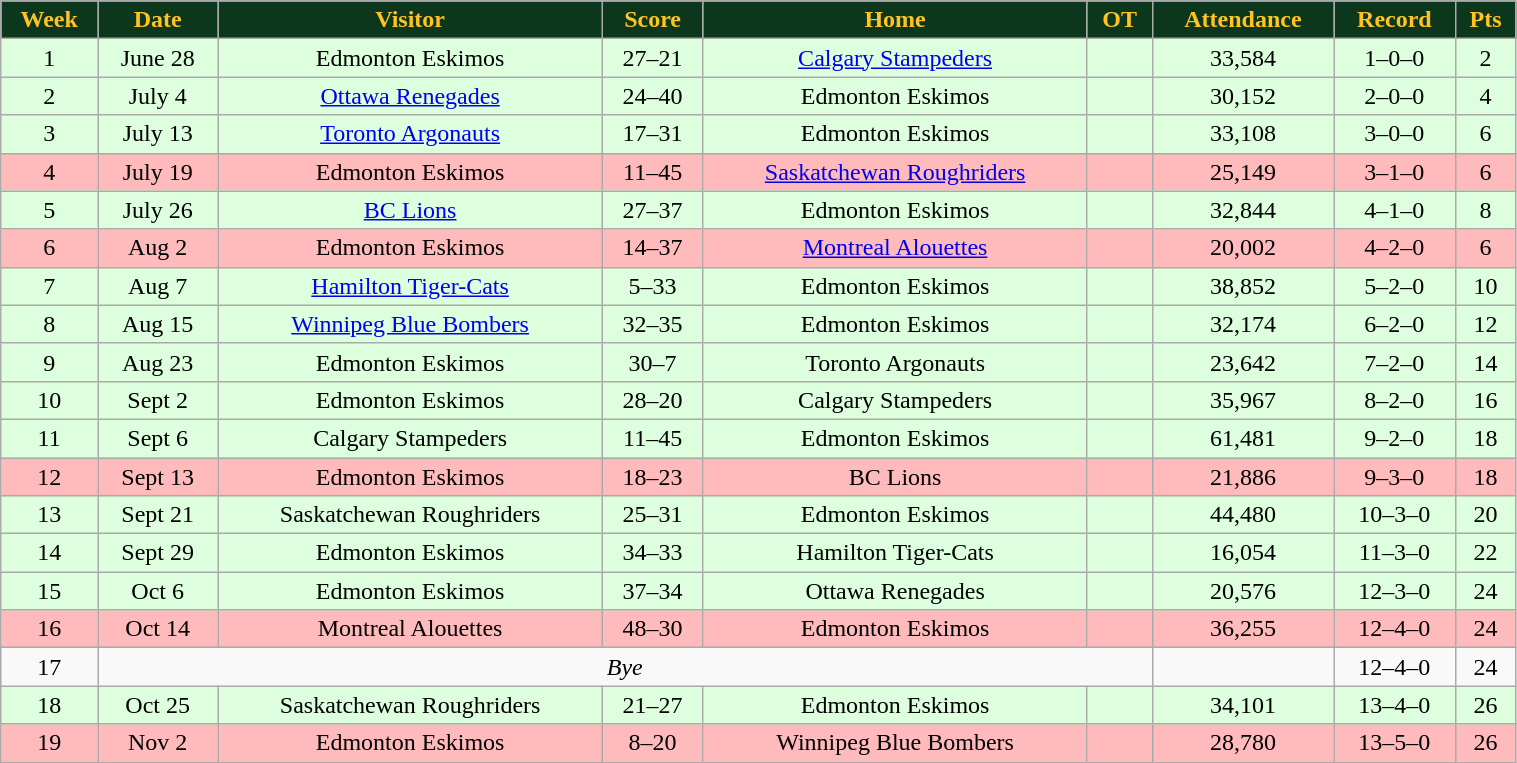<table class="wikitable" style="width:80%;">
<tr style="text-align:center; background:#0c371d; color:#ffc322;">
<td><strong>Week</strong></td>
<td><strong>Date</strong></td>
<td><strong>Visitor</strong></td>
<td><strong>Score</strong></td>
<td><strong>Home</strong></td>
<td><strong>OT</strong></td>
<td><strong>Attendance</strong></td>
<td><strong>Record</strong></td>
<td><strong>Pts</strong></td>
</tr>
<tr style="text-align:center; background:#dfd;">
<td>1</td>
<td>June 28</td>
<td>Edmonton Eskimos</td>
<td>27–21</td>
<td><a href='#'>Calgary Stampeders</a></td>
<td></td>
<td>33,584</td>
<td>1–0–0</td>
<td>2</td>
</tr>
<tr style="text-align:center; background:#dfd;">
<td>2</td>
<td>July 4</td>
<td><a href='#'>Ottawa Renegades</a></td>
<td>24–40</td>
<td>Edmonton Eskimos</td>
<td></td>
<td>30,152</td>
<td>2–0–0</td>
<td>4</td>
</tr>
<tr style="text-align:center; background:#dfd;">
<td>3</td>
<td>July 13</td>
<td><a href='#'>Toronto Argonauts</a></td>
<td>17–31</td>
<td>Edmonton Eskimos</td>
<td></td>
<td>33,108</td>
<td>3–0–0</td>
<td>6</td>
</tr>
<tr style="text-align:center; background:#fbb;">
<td>4</td>
<td>July 19</td>
<td>Edmonton Eskimos</td>
<td>11–45</td>
<td><a href='#'>Saskatchewan Roughriders</a></td>
<td></td>
<td>25,149</td>
<td>3–1–0</td>
<td>6</td>
</tr>
<tr style="text-align:center; background:#dfd;">
<td>5</td>
<td>July 26</td>
<td><a href='#'>BC Lions</a></td>
<td>27–37</td>
<td>Edmonton Eskimos</td>
<td></td>
<td>32,844</td>
<td>4–1–0</td>
<td>8</td>
</tr>
<tr style="text-align:center; background:#fbb;">
<td>6</td>
<td>Aug 2</td>
<td>Edmonton Eskimos</td>
<td>14–37</td>
<td><a href='#'>Montreal Alouettes</a></td>
<td></td>
<td>20,002</td>
<td>4–2–0</td>
<td>6</td>
</tr>
<tr style="text-align:center; background:#dfd;">
<td>7</td>
<td>Aug 7</td>
<td><a href='#'>Hamilton Tiger-Cats</a></td>
<td>5–33</td>
<td>Edmonton Eskimos</td>
<td></td>
<td>38,852</td>
<td>5–2–0</td>
<td>10</td>
</tr>
<tr style="text-align:center; background:#dfd;">
<td>8</td>
<td>Aug 15</td>
<td><a href='#'>Winnipeg Blue Bombers</a></td>
<td>32–35</td>
<td>Edmonton Eskimos</td>
<td></td>
<td>32,174</td>
<td>6–2–0</td>
<td>12</td>
</tr>
<tr style="text-align:center; background:#dfd;">
<td>9</td>
<td>Aug 23</td>
<td>Edmonton Eskimos</td>
<td>30–7</td>
<td>Toronto Argonauts</td>
<td></td>
<td>23,642</td>
<td>7–2–0</td>
<td>14</td>
</tr>
<tr style="text-align:center; background:#dfd;">
<td>10</td>
<td>Sept 2</td>
<td>Edmonton Eskimos</td>
<td>28–20</td>
<td>Calgary Stampeders</td>
<td></td>
<td>35,967</td>
<td>8–2–0</td>
<td>16</td>
</tr>
<tr style="text-align:center; background:#dfd;">
<td>11</td>
<td>Sept 6</td>
<td>Calgary Stampeders</td>
<td>11–45</td>
<td>Edmonton Eskimos</td>
<td></td>
<td>61,481</td>
<td>9–2–0</td>
<td>18</td>
</tr>
<tr style="text-align:center; background:#fbb;">
<td>12</td>
<td>Sept 13</td>
<td>Edmonton Eskimos</td>
<td>18–23</td>
<td>BC Lions</td>
<td></td>
<td>21,886</td>
<td>9–3–0</td>
<td>18</td>
</tr>
<tr style="text-align:center; background:#dfd;">
<td>13</td>
<td>Sept 21</td>
<td>Saskatchewan Roughriders</td>
<td>25–31</td>
<td>Edmonton Eskimos</td>
<td></td>
<td>44,480</td>
<td>10–3–0</td>
<td>20</td>
</tr>
<tr style="text-align:center; background:#dfd;">
<td>14</td>
<td>Sept 29</td>
<td>Edmonton Eskimos</td>
<td>34–33</td>
<td>Hamilton Tiger-Cats</td>
<td></td>
<td>16,054</td>
<td>11–3–0</td>
<td>22</td>
</tr>
<tr style="text-align:center; background:#dfd;">
<td>15</td>
<td>Oct 6</td>
<td>Edmonton Eskimos</td>
<td>37–34</td>
<td>Ottawa Renegades</td>
<td></td>
<td>20,576</td>
<td>12–3–0</td>
<td>24</td>
</tr>
<tr style="text-align:center; background:#fbb;">
<td>16</td>
<td>Oct 14</td>
<td>Montreal Alouettes</td>
<td>48–30</td>
<td>Edmonton Eskimos</td>
<td></td>
<td>36,255</td>
<td>12–4–0</td>
<td>24</td>
</tr>
<tr style="text-align:center;">
<td>17</td>
<td colspan="5" style="text-align:center;"><em>Bye</em></td>
<td></td>
<td>12–4–0</td>
<td>24</td>
</tr>
<tr style="text-align:center; background:#dfd;">
<td>18</td>
<td>Oct 25</td>
<td>Saskatchewan Roughriders</td>
<td>21–27</td>
<td>Edmonton Eskimos</td>
<td></td>
<td>34,101</td>
<td>13–4–0</td>
<td>26</td>
</tr>
<tr style="text-align:center; background:#fbb;">
<td>19</td>
<td>Nov 2</td>
<td>Edmonton Eskimos</td>
<td>8–20</td>
<td>Winnipeg Blue Bombers</td>
<td></td>
<td>28,780</td>
<td>13–5–0</td>
<td>26</td>
</tr>
</table>
